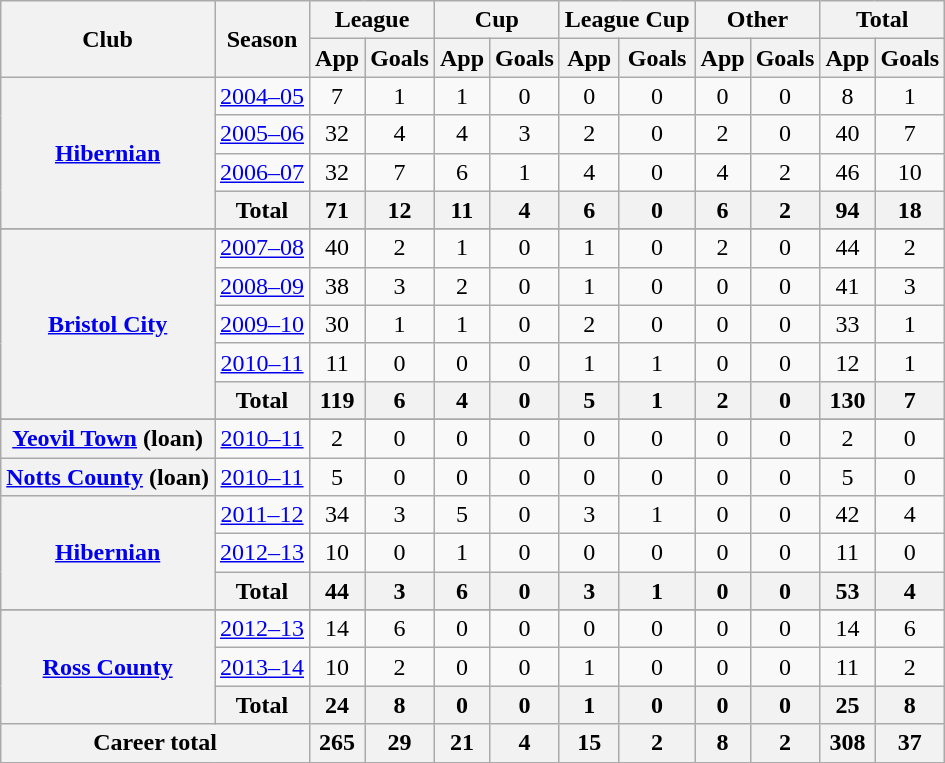<table class="wikitable" style="font-size:100%; text-align:center">
<tr>
<th rowspan="2">Club</th>
<th rowspan="2">Season</th>
<th colspan="2">League</th>
<th colspan="2">Cup</th>
<th colspan="2">League Cup</th>
<th colspan="2">Other</th>
<th colspan="2">Total</th>
</tr>
<tr>
<th>App</th>
<th>Goals</th>
<th>App</th>
<th>Goals</th>
<th>App</th>
<th>Goals</th>
<th>App</th>
<th>Goals</th>
<th>App</th>
<th>Goals</th>
</tr>
<tr>
<th rowspan="4" valign=centre><a href='#'>Hibernian</a></th>
<td><a href='#'>2004–05</a></td>
<td>7</td>
<td>1</td>
<td>1</td>
<td>0</td>
<td>0</td>
<td>0</td>
<td>0</td>
<td>0</td>
<td>8</td>
<td>1</td>
</tr>
<tr>
<td><a href='#'>2005–06</a></td>
<td>32</td>
<td>4</td>
<td>4</td>
<td>3</td>
<td>2</td>
<td>0</td>
<td>2</td>
<td>0</td>
<td>40</td>
<td>7</td>
</tr>
<tr>
<td><a href='#'>2006–07</a></td>
<td>32</td>
<td>7</td>
<td>6</td>
<td>1</td>
<td>4</td>
<td>0</td>
<td>4</td>
<td>2</td>
<td>46</td>
<td>10</td>
</tr>
<tr>
<th>Total</th>
<th>71</th>
<th>12</th>
<th>11</th>
<th>4</th>
<th>6</th>
<th>0</th>
<th>6</th>
<th>2</th>
<th>94</th>
<th>18</th>
</tr>
<tr>
</tr>
<tr>
<th rowspan="5" valign=centre><a href='#'>Bristol City</a></th>
<td><a href='#'>2007–08</a></td>
<td>40</td>
<td>2</td>
<td>1</td>
<td>0</td>
<td>1</td>
<td>0</td>
<td>2</td>
<td>0</td>
<td>44</td>
<td>2</td>
</tr>
<tr>
<td><a href='#'>2008–09</a></td>
<td>38</td>
<td>3</td>
<td>2</td>
<td>0</td>
<td>1</td>
<td>0</td>
<td>0</td>
<td>0</td>
<td>41</td>
<td>3</td>
</tr>
<tr>
<td><a href='#'>2009–10</a></td>
<td>30</td>
<td>1</td>
<td>1</td>
<td>0</td>
<td>2</td>
<td>0</td>
<td>0</td>
<td>0</td>
<td>33</td>
<td>1</td>
</tr>
<tr>
<td><a href='#'>2010–11</a></td>
<td>11</td>
<td>0</td>
<td>0</td>
<td>0</td>
<td>1</td>
<td>1</td>
<td>0</td>
<td>0</td>
<td>12</td>
<td>1</td>
</tr>
<tr>
<th>Total</th>
<th>119</th>
<th>6</th>
<th>4</th>
<th>0</th>
<th>5</th>
<th>1</th>
<th>2</th>
<th>0</th>
<th>130</th>
<th>7</th>
</tr>
<tr>
</tr>
<tr>
<th valign=centre><a href='#'>Yeovil Town</a> (loan)</th>
<td><a href='#'>2010–11</a></td>
<td>2</td>
<td>0</td>
<td>0</td>
<td>0</td>
<td>0</td>
<td>0</td>
<td>0</td>
<td>0</td>
<td>2</td>
<td>0</td>
</tr>
<tr>
<th valign=centre><a href='#'>Notts County</a> (loan)</th>
<td><a href='#'>2010–11</a></td>
<td>5</td>
<td>0</td>
<td>0</td>
<td>0</td>
<td>0</td>
<td>0</td>
<td>0</td>
<td>0</td>
<td>5</td>
<td>0</td>
</tr>
<tr>
<th rowspan="3" valign=centre><a href='#'>Hibernian</a></th>
<td><a href='#'>2011–12</a></td>
<td>34</td>
<td>3</td>
<td>5</td>
<td>0</td>
<td>3</td>
<td>1</td>
<td>0</td>
<td>0</td>
<td>42</td>
<td>4</td>
</tr>
<tr>
<td><a href='#'>2012–13</a></td>
<td>10</td>
<td>0</td>
<td>1</td>
<td>0</td>
<td>0</td>
<td>0</td>
<td>0</td>
<td>0</td>
<td>11</td>
<td>0</td>
</tr>
<tr>
<th>Total</th>
<th>44</th>
<th>3</th>
<th>6</th>
<th>0</th>
<th>3</th>
<th>1</th>
<th>0</th>
<th>0</th>
<th>53</th>
<th>4</th>
</tr>
<tr>
</tr>
<tr>
<th rowspan="3" valign=centre><a href='#'>Ross County</a></th>
<td><a href='#'>2012–13</a></td>
<td>14</td>
<td>6</td>
<td>0</td>
<td>0</td>
<td>0</td>
<td>0</td>
<td>0</td>
<td>0</td>
<td>14</td>
<td>6</td>
</tr>
<tr>
<td><a href='#'>2013–14</a></td>
<td>10</td>
<td>2</td>
<td>0</td>
<td>0</td>
<td>1</td>
<td>0</td>
<td>0</td>
<td>0</td>
<td>11</td>
<td>2</td>
</tr>
<tr>
<th>Total</th>
<th>24</th>
<th>8</th>
<th>0</th>
<th>0</th>
<th>1</th>
<th>0</th>
<th>0</th>
<th>0</th>
<th>25</th>
<th>8</th>
</tr>
<tr>
<th colspan="2">Career total</th>
<th>265</th>
<th>29</th>
<th>21</th>
<th>4</th>
<th>15</th>
<th>2</th>
<th>8</th>
<th>2</th>
<th>308</th>
<th>37</th>
</tr>
<tr>
</tr>
</table>
